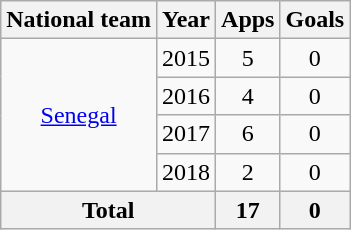<table class="wikitable" style="text-align:center">
<tr>
<th>National team</th>
<th>Year</th>
<th>Apps</th>
<th>Goals</th>
</tr>
<tr>
<td rowspan="4"><a href='#'>Senegal</a></td>
<td>2015</td>
<td>5</td>
<td>0</td>
</tr>
<tr>
<td>2016</td>
<td>4</td>
<td>0</td>
</tr>
<tr>
<td>2017</td>
<td>6</td>
<td>0</td>
</tr>
<tr>
<td>2018</td>
<td>2</td>
<td>0</td>
</tr>
<tr>
<th colspan="2">Total</th>
<th>17</th>
<th>0</th>
</tr>
</table>
